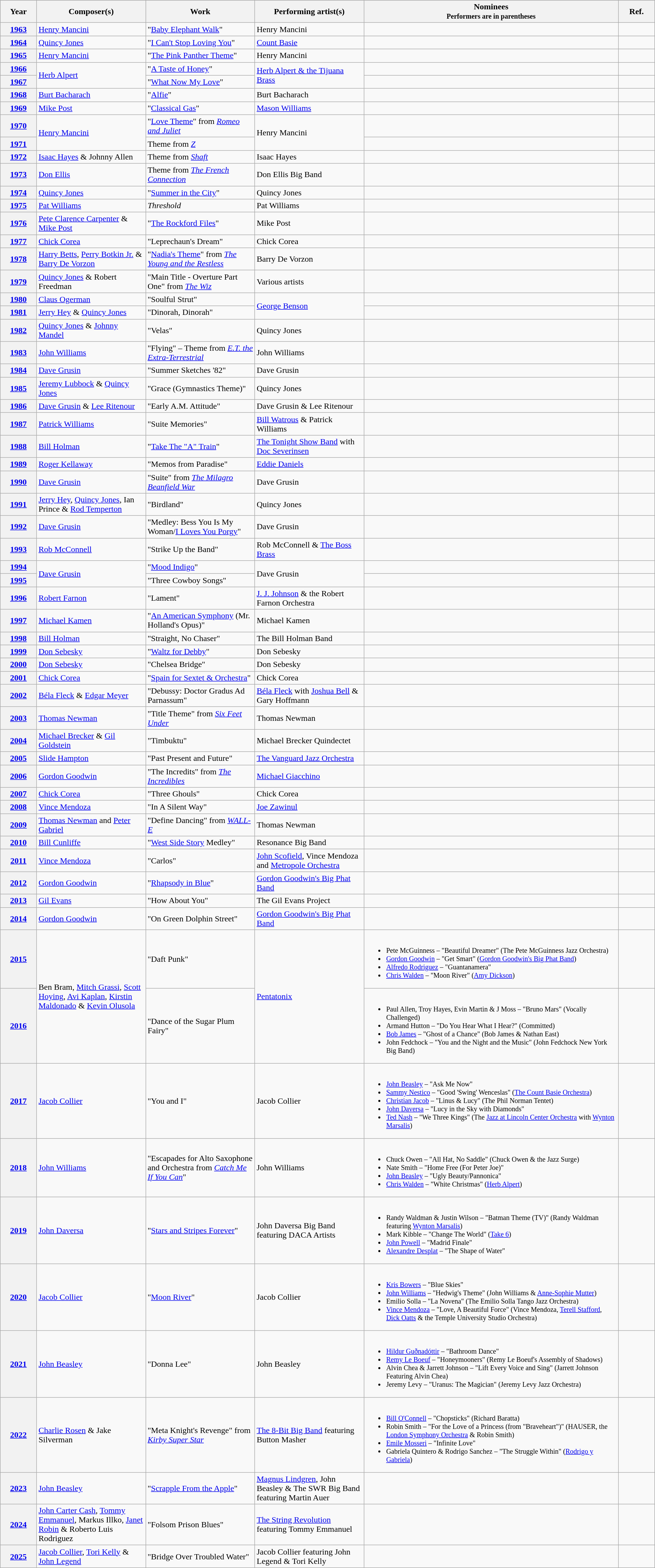<table class="wikitable" width=100%>
<tr bgcolor="#bebebe">
<th width="5%">Year</th>
<th width="15%">Composer(s)</th>
<th width="15%">Work</th>
<th width="15%">Performing artist(s)</th>
<th width="35%" class=unsortable>Nominees<br><small>Performers are in parentheses</small></th>
<th width="5%" class=unsortable>Ref.</th>
</tr>
<tr>
<th scope="row" style="text-align:center;"><a href='#'>1963</a></th>
<td><a href='#'>Henry Mancini</a></td>
<td>"<a href='#'>Baby Elephant Walk</a>"</td>
<td>Henry Mancini</td>
<td></td>
<td></td>
</tr>
<tr>
<th scope="row" style="text-align:center;"><a href='#'>1964</a></th>
<td><a href='#'>Quincy Jones</a></td>
<td>"<a href='#'>I Can't Stop Loving You</a>"</td>
<td><a href='#'>Count Basie</a></td>
<td></td>
<td></td>
</tr>
<tr>
<th scope="row" style="text-align:center;"><a href='#'>1965</a></th>
<td><a href='#'>Henry Mancini</a></td>
<td>"<a href='#'>The Pink Panther Theme</a>"</td>
<td>Henry Mancini</td>
<td></td>
<td></td>
</tr>
<tr>
<th scope="row" style="text-align:center;"><a href='#'>1966</a></th>
<td rowspan="2"><a href='#'>Herb Alpert</a></td>
<td>"<a href='#'>A Taste of Honey</a>"</td>
<td rowspan="2"><a href='#'>Herb Alpert & the Tijuana Brass</a></td>
<td></td>
<td></td>
</tr>
<tr>
<th scope="row" style="text-align:center;"><a href='#'>1967</a></th>
<td>"<a href='#'>What Now My Love</a>"</td>
<td></td>
<td></td>
</tr>
<tr>
<th scope="row" style="text-align:center;"><a href='#'>1968</a></th>
<td><a href='#'>Burt Bacharach</a></td>
<td>"<a href='#'>Alfie</a>"</td>
<td>Burt Bacharach</td>
<td></td>
<td></td>
</tr>
<tr>
<th scope="row" style="text-align:center;"><a href='#'>1969</a></th>
<td><a href='#'>Mike Post</a></td>
<td>"<a href='#'>Classical Gas</a>"</td>
<td><a href='#'>Mason Williams</a></td>
<td></td>
<td></td>
</tr>
<tr>
<th scope="row" style="text-align:center;"><a href='#'>1970</a></th>
<td rowspan="2"><a href='#'>Henry Mancini</a></td>
<td>"<a href='#'>Love Theme</a>" from <em><a href='#'>Romeo and Juliet</a></em></td>
<td rowspan="2">Henry Mancini</td>
<td></td>
<td></td>
</tr>
<tr>
<th scope="row" style="text-align:center;"><a href='#'>1971</a></th>
<td>Theme from <em><a href='#'>Z</a></em></td>
<td></td>
<td></td>
</tr>
<tr>
<th scope="row" style="text-align:center;"><a href='#'>1972</a></th>
<td><a href='#'>Isaac Hayes</a> & Johnny Allen</td>
<td>Theme from <em><a href='#'>Shaft</a></em></td>
<td>Isaac Hayes</td>
<td></td>
<td></td>
</tr>
<tr>
<th scope="row" style="text-align:center;"><a href='#'>1973</a></th>
<td><a href='#'>Don Ellis</a></td>
<td>Theme from <em><a href='#'>The French Connection</a></em></td>
<td>Don Ellis Big Band</td>
<td></td>
<td></td>
</tr>
<tr>
<th scope="row" style="text-align:center;"><a href='#'>1974</a></th>
<td><a href='#'>Quincy Jones</a></td>
<td>"<a href='#'>Summer in the City</a>"</td>
<td>Quincy Jones</td>
<td></td>
<td></td>
</tr>
<tr>
<th scope="row" style="text-align:center;"><a href='#'>1975</a></th>
<td><a href='#'>Pat Williams</a></td>
<td><em>Threshold</em></td>
<td>Pat Williams</td>
<td></td>
<td></td>
</tr>
<tr>
<th scope="row" style="text-align:center;"><a href='#'>1976</a></th>
<td><a href='#'>Pete Clarence Carpenter</a> & <a href='#'>Mike Post</a></td>
<td>"<a href='#'>The Rockford Files</a>"</td>
<td>Mike Post</td>
<td></td>
<td></td>
</tr>
<tr>
<th scope="row" style="text-align:center;"><a href='#'>1977</a></th>
<td><a href='#'>Chick Corea</a></td>
<td>"Leprechaun's Dream"</td>
<td>Chick Corea</td>
<td></td>
<td></td>
</tr>
<tr>
<th scope="row" style="text-align:center;"><a href='#'>1978</a></th>
<td><a href='#'>Harry Betts</a>, <a href='#'>Perry Botkin Jr.</a> & <a href='#'>Barry De Vorzon</a></td>
<td>"<a href='#'>Nadia's Theme</a>" from <em><a href='#'>The Young and the Restless</a></em></td>
<td>Barry De Vorzon</td>
<td></td>
<td></td>
</tr>
<tr>
<th scope="row" style="text-align:center;"><a href='#'>1979</a></th>
<td><a href='#'>Quincy Jones</a> & Robert Freedman</td>
<td>"Main Title - Overture Part One" from <em><a href='#'>The Wiz</a></em></td>
<td>Various artists</td>
<td></td>
<td></td>
</tr>
<tr>
<th scope="row" style="text-align:center;"><a href='#'>1980</a></th>
<td><a href='#'>Claus Ogerman</a></td>
<td>"Soulful Strut"</td>
<td rowspan="2"><a href='#'>George Benson</a></td>
<td></td>
<td></td>
</tr>
<tr>
<th scope="row" style="text-align:center;"><a href='#'>1981</a></th>
<td><a href='#'>Jerry Hey</a> & <a href='#'>Quincy Jones</a></td>
<td>"Dinorah, Dinorah"</td>
<td></td>
<td></td>
</tr>
<tr>
<th scope="row" style="text-align:center;"><a href='#'>1982</a></th>
<td><a href='#'>Quincy Jones</a> & <a href='#'>Johnny Mandel</a></td>
<td>"Velas"</td>
<td>Quincy Jones</td>
<td></td>
<td></td>
</tr>
<tr>
<th scope="row" style="text-align:center;"><a href='#'>1983</a></th>
<td><a href='#'>John Williams</a></td>
<td>"Flying" – Theme from <em><a href='#'>E.T. the Extra-Terrestrial</a></em></td>
<td>John Williams</td>
<td></td>
<td></td>
</tr>
<tr>
<th scope="row" style="text-align:center;"><a href='#'>1984</a></th>
<td><a href='#'>Dave Grusin</a></td>
<td>"Summer Sketches '82"</td>
<td>Dave Grusin</td>
<td></td>
<td></td>
</tr>
<tr>
<th scope="row" style="text-align:center;"><a href='#'>1985</a></th>
<td><a href='#'>Jeremy Lubbock</a> & <a href='#'>Quincy Jones</a></td>
<td>"Grace (Gymnastics Theme)"</td>
<td>Quincy Jones</td>
<td></td>
<td></td>
</tr>
<tr>
<th scope="row" style="text-align:center;"><a href='#'>1986</a></th>
<td><a href='#'>Dave Grusin</a> & <a href='#'>Lee Ritenour</a></td>
<td>"Early A.M. Attitude"</td>
<td>Dave Grusin & Lee Ritenour</td>
<td></td>
<td></td>
</tr>
<tr>
<th scope="row" style="text-align:center;"><a href='#'>1987</a></th>
<td><a href='#'>Patrick Williams</a></td>
<td>"Suite Memories"</td>
<td><a href='#'>Bill Watrous</a> & Patrick Williams</td>
<td></td>
<td></td>
</tr>
<tr>
<th scope="row" style="text-align:center;"><a href='#'>1988</a></th>
<td><a href='#'>Bill Holman</a></td>
<td>"<a href='#'>Take The "A" Train</a>"</td>
<td><a href='#'>The Tonight Show Band</a> with <a href='#'>Doc Severinsen</a></td>
<td></td>
<td></td>
</tr>
<tr>
<th scope="row" style="text-align:center;"><a href='#'>1989</a></th>
<td><a href='#'>Roger Kellaway</a></td>
<td>"Memos from Paradise"</td>
<td><a href='#'>Eddie Daniels</a></td>
<td></td>
<td></td>
</tr>
<tr>
<th scope="row" style="text-align:center;"><a href='#'>1990</a></th>
<td><a href='#'>Dave Grusin</a></td>
<td>"Suite" from <em><a href='#'>The Milagro Beanfield War</a></em></td>
<td>Dave Grusin</td>
<td></td>
<td></td>
</tr>
<tr>
<th scope="row" style="text-align:center;"><a href='#'>1991</a></th>
<td><a href='#'>Jerry Hey</a>, <a href='#'>Quincy Jones</a>, Ian Prince & <a href='#'>Rod Temperton</a></td>
<td>"Birdland"</td>
<td>Quincy Jones</td>
<td></td>
<td></td>
</tr>
<tr>
<th scope="row" style="text-align:center;"><a href='#'>1992</a></th>
<td><a href='#'>Dave Grusin</a></td>
<td>"Medley: Bess You Is My Woman/<a href='#'>I Loves You Porgy</a>"</td>
<td>Dave Grusin</td>
<td></td>
<td></td>
</tr>
<tr>
<th scope="row" style="text-align:center;"><a href='#'>1993</a></th>
<td><a href='#'>Rob McConnell</a></td>
<td>"Strike Up the Band"</td>
<td>Rob McConnell & <a href='#'>The Boss Brass</a></td>
<td></td>
<td></td>
</tr>
<tr>
<th scope="row" style="text-align:center;"><a href='#'>1994</a></th>
<td rowspan="2"><a href='#'>Dave Grusin</a></td>
<td>"<a href='#'>Mood Indigo</a>"</td>
<td rowspan="2">Dave Grusin</td>
<td></td>
<td></td>
</tr>
<tr>
<th scope="row" style="text-align:center;"><a href='#'>1995</a></th>
<td>"Three Cowboy Songs"</td>
<td></td>
<td></td>
</tr>
<tr>
<th scope="row" style="text-align:center;"><a href='#'>1996</a></th>
<td><a href='#'>Robert Farnon</a></td>
<td>"Lament"</td>
<td><a href='#'>J. J. Johnson</a> & the Robert Farnon Orchestra</td>
<td></td>
<td></td>
</tr>
<tr>
<th scope="row" style="text-align:center;"><a href='#'>1997</a></th>
<td><a href='#'>Michael Kamen</a></td>
<td>"<a href='#'>An American Symphony</a> (Mr. Holland's Opus)"</td>
<td>Michael Kamen</td>
<td></td>
<td></td>
</tr>
<tr>
<th scope="row" style="text-align:center;"><a href='#'>1998</a></th>
<td><a href='#'>Bill Holman</a></td>
<td>"Straight, No Chaser"</td>
<td>The Bill Holman Band</td>
<td></td>
<td></td>
</tr>
<tr>
<th scope="row" style="text-align:center;"><a href='#'>1999</a></th>
<td><a href='#'>Don Sebesky</a></td>
<td>"<a href='#'>Waltz for Debby</a>"</td>
<td>Don Sebesky</td>
<td></td>
<td></td>
</tr>
<tr>
<th scope="row" style="text-align:center;"><a href='#'>2000</a></th>
<td><a href='#'>Don Sebesky</a></td>
<td>"Chelsea Bridge"</td>
<td>Don Sebesky</td>
<td></td>
<td></td>
</tr>
<tr>
<th scope="row" style="text-align:center;"><a href='#'>2001</a></th>
<td><a href='#'>Chick Corea</a></td>
<td>"<a href='#'>Spain for Sextet & Orchestra</a>"</td>
<td>Chick Corea</td>
<td></td>
<td></td>
</tr>
<tr>
<th scope="row" style="text-align:center;"><a href='#'>2002</a></th>
<td><a href='#'>Béla Fleck</a> & <a href='#'>Edgar Meyer</a></td>
<td>"Debussy: Doctor Gradus Ad Parnassum"</td>
<td><a href='#'>Béla Fleck</a> with <a href='#'>Joshua Bell</a> & Gary Hoffmann</td>
<td></td>
<td></td>
</tr>
<tr>
<th scope="row" style="text-align:center;"><a href='#'>2003</a></th>
<td><a href='#'>Thomas Newman</a></td>
<td>"Title Theme" from <em><a href='#'>Six Feet Under</a></em></td>
<td>Thomas Newman</td>
<td></td>
<td></td>
</tr>
<tr>
<th scope="row" style="text-align:center;"><a href='#'>2004</a></th>
<td><a href='#'>Michael Brecker</a> & <a href='#'>Gil Goldstein</a></td>
<td>"Timbuktu"</td>
<td>Michael Brecker Quindectet</td>
<td></td>
<td></td>
</tr>
<tr>
<th scope="row" style="text-align:center;"><a href='#'>2005</a></th>
<td><a href='#'>Slide Hampton</a></td>
<td>"Past Present and Future"</td>
<td><a href='#'>The Vanguard Jazz Orchestra</a></td>
<td></td>
<td></td>
</tr>
<tr>
<th scope="row" style="text-align:center;"><a href='#'>2006</a></th>
<td><a href='#'>Gordon Goodwin</a></td>
<td>"The Incredits" from <em><a href='#'>The Incredibles</a></em></td>
<td><a href='#'>Michael Giacchino</a></td>
<td></td>
<td></td>
</tr>
<tr>
<th scope="row" style="text-align:center;"><a href='#'>2007</a></th>
<td><a href='#'>Chick Corea</a></td>
<td>"Three Ghouls"</td>
<td>Chick Corea</td>
<td></td>
<td></td>
</tr>
<tr>
<th scope="row" style="text-align:center;"><a href='#'>2008</a></th>
<td><a href='#'>Vince Mendoza</a></td>
<td>"In A Silent Way"</td>
<td><a href='#'>Joe Zawinul</a></td>
<td></td>
<td></td>
</tr>
<tr>
<th scope="row" style="text-align:center;"><a href='#'>2009</a></th>
<td><a href='#'>Thomas Newman</a> and <a href='#'>Peter Gabriel</a></td>
<td>"Define Dancing" from <em><a href='#'>WALL-E</a></em></td>
<td>Thomas Newman</td>
<td></td>
<td></td>
</tr>
<tr>
<th scope="row" style="text-align:center;"><a href='#'>2010</a></th>
<td><a href='#'>Bill Cunliffe</a></td>
<td>"<a href='#'>West Side Story</a> Medley"</td>
<td>Resonance Big Band</td>
<td></td>
<td></td>
</tr>
<tr>
<th scope="row" style="text-align:center;"><a href='#'>2011</a></th>
<td><a href='#'>Vince Mendoza</a></td>
<td>"Carlos"</td>
<td><a href='#'>John Scofield</a>, Vince Mendoza and <a href='#'>Metropole Orchestra</a></td>
<td></td>
<td></td>
</tr>
<tr>
<th scope="row" style="text-align:center;"><a href='#'>2012</a></th>
<td><a href='#'>Gordon Goodwin</a></td>
<td>"<a href='#'>Rhapsody in Blue</a>"</td>
<td><a href='#'>Gordon Goodwin's Big Phat Band</a></td>
<td></td>
<td></td>
</tr>
<tr>
<th scope="row" style="text-align:center;"><a href='#'>2013</a></th>
<td><a href='#'>Gil Evans</a></td>
<td>"How About You"</td>
<td>The Gil Evans Project</td>
<td></td>
<td></td>
</tr>
<tr>
<th scope="row" style="text-align:center;"><a href='#'>2014</a></th>
<td><a href='#'>Gordon Goodwin</a></td>
<td>"On Green Dolphin Street"</td>
<td><a href='#'>Gordon Goodwin's Big Phat Band</a></td>
<td></td>
<td></td>
</tr>
<tr>
<th scope="row" style="text-align:center;"><a href='#'>2015</a></th>
<td rowspan="2">Ben Bram, <a href='#'>Mitch Grassi</a>, <a href='#'>Scott Hoying</a>, <a href='#'>Avi Kaplan</a>, <a href='#'>Kirstin Maldonado</a> & <a href='#'>Kevin Olusola</a></td>
<td>"Daft Punk"</td>
<td rowspan="2"><a href='#'>Pentatonix</a></td>
<td style="font-size:smaller"><br><ul><li>Pete McGuinness – "Beautiful Dreamer" (The Pete McGuinness Jazz Orchestra)</li><li><a href='#'>Gordon Goodwin</a> – "Get Smart" (<a href='#'>Gordon Goodwin's Big Phat Band</a>)</li><li><a href='#'>Alfredo Rodriguez</a> – "Guantanamera"</li><li><a href='#'>Chris Walden</a> – "Moon River" (<a href='#'>Amy Dickson</a>)</li></ul></td>
<td style="text-align:center;"></td>
</tr>
<tr>
<th scope="row" style="text-align:center;"><a href='#'>2016</a></th>
<td>"Dance of the Sugar Plum Fairy"</td>
<td style="font-size:smaller"><br><ul><li>Paul Allen, Troy Hayes, Evin Martin & J Moss – "Bruno Mars" (Vocally Challenged)</li><li>Armand Hutton – "Do You Hear What I Hear?" (Committed)</li><li><a href='#'>Bob James</a> – "Ghost of a Chance" (Bob James & Nathan East)</li><li>John Fedchock – "You and the Night and the Music" (John Fedchock New York Big Band)</li></ul></td>
<td style="text-align:center;"></td>
</tr>
<tr>
<th scope="row" style="text-align:center;"><a href='#'>2017</a></th>
<td><a href='#'>Jacob Collier</a></td>
<td>"You and I"</td>
<td>Jacob Collier</td>
<td style="font-size:smaller"><br><ul><li><a href='#'>John Beasley</a> – "Ask Me Now"</li><li><a href='#'>Sammy Nestico</a> – "Good 'Swing' Wenceslas" (<a href='#'>The Count Basie Orchestra</a>)</li><li><a href='#'>Christian Jacob</a> – "Linus & Lucy" (The Phil Norman Tentet)</li><li><a href='#'>John Daversa</a> – "Lucy in the Sky with Diamonds"</li><li><a href='#'>Ted Nash</a> – "We Three Kings" (The <a href='#'>Jazz at Lincoln Center Orchestra</a> with <a href='#'>Wynton Marsalis</a>)</li></ul></td>
<td style="text-align:center;"></td>
</tr>
<tr>
<th scope="row" style="text-align:center;"><a href='#'>2018</a></th>
<td><a href='#'>John Williams</a></td>
<td>"Escapades for Alto Saxophone and Orchestra from <em><a href='#'>Catch Me If You Can</a></em>"</td>
<td>John Williams</td>
<td style="font-size:smaller"><br><ul><li>Chuck Owen – "All Hat, No Saddle" (Chuck Owen & the Jazz Surge)</li><li>Nate Smith – "Home Free (For Peter Joe)"</li><li><a href='#'>John Beasley</a> – "Ugly Beauty/Pannonica"</li><li><a href='#'>Chris Walden</a> – "White Christmas" (<a href='#'>Herb Alpert</a>)</li></ul></td>
<td style="text-align:center;"></td>
</tr>
<tr>
<th scope="row" style="text-align:center;"><a href='#'>2019</a></th>
<td><a href='#'>John Daversa</a></td>
<td>"<a href='#'>Stars and Stripes Forever</a>"</td>
<td>John Daversa Big Band featuring DACA Artists</td>
<td style="font-size:smaller"><br><ul><li>Randy Waldman & Justin Wilson – "Batman Theme (TV)" (Randy Waldman featuring <a href='#'>Wynton Marsalis</a>)</li><li>Mark Kibble – "Change The World" (<a href='#'>Take 6</a>)</li><li><a href='#'>John Powell</a> – "Madrid Finale"</li><li><a href='#'>Alexandre Desplat</a> – "The Shape of Water"</li></ul></td>
<td style="text-align:center;"></td>
</tr>
<tr>
<th scope="row" style="text-align:center;"><a href='#'>2020</a></th>
<td><a href='#'>Jacob Collier</a></td>
<td>"<a href='#'>Moon River</a>"</td>
<td>Jacob Collier</td>
<td style="font-size:smaller"><br><ul><li><a href='#'>Kris Bowers</a> – "Blue Skies"</li><li><a href='#'>John Williams</a> – "Hedwig's Theme" (John Williams & <a href='#'>Anne-Sophie Mutter</a>)</li><li>Emilio Solla – "La Novena" (The Emilio Solla Tango Jazz Orchestra)</li><li><a href='#'>Vince Mendoza</a> – "Love, A Beautiful Force" (Vince Mendoza, <a href='#'>Terell Stafford</a>, <a href='#'>Dick Oatts</a> & the Temple University Studio Orchestra)</li></ul></td>
<td style="text-align:center;"></td>
</tr>
<tr>
<th scope="row" style="text-align:center;"><a href='#'>2021</a></th>
<td><a href='#'>John Beasley</a></td>
<td>"Donna Lee"</td>
<td>John Beasley</td>
<td style="font-size:smaller"><br><ul><li><a href='#'>Hildur Guðnadóttir</a> – "Bathroom Dance"</li><li><a href='#'>Remy Le Boeuf</a> – "Honeymooners" (Remy Le Boeuf's Assembly of Shadows)</li><li>Alvin Chea & Jarrett Johnson – "Lift Every Voice and Sing" (Jarrett Johnson Featuring Alvin Chea)</li><li>Jeremy Levy – "Uranus: The Magician" (Jeremy Levy Jazz Orchestra)</li></ul></td>
<td style="text-align:center;"></td>
</tr>
<tr>
<th scope="row" style="text-align:center;"><a href='#'>2022</a></th>
<td><a href='#'>Charlie Rosen</a> & Jake Silverman</td>
<td>"Meta Knight's Revenge" from <em><a href='#'>Kirby Super Star</a></em></td>
<td><a href='#'>The 8-Bit Big Band</a> featuring Button Masher</td>
<td style="font-size:smaller"><br><ul><li><a href='#'>Bill O'Connell</a> – "Chopsticks" (Richard Baratta)</li><li>Robin Smith – "For the Love of a Princess (from "Braveheart")" (HAUSER, the <a href='#'>London Symphony Orchestra</a> & Robin Smith)</li><li><a href='#'>Emile Mosseri</a> – "Infinite Love"</li><li>Gabriela Quintero & Rodrigo Sanchez – "The Struggle Within" (<a href='#'>Rodrigo y Gabriela</a>)</li></ul></td>
<td style="text-align:center;"></td>
</tr>
<tr>
<th scope="row" style="text-align:center;"><a href='#'>2023</a></th>
<td><a href='#'>John Beasley</a></td>
<td>"<a href='#'>Scrapple From the Apple</a>"</td>
<td><a href='#'>Magnus Lindgren</a>, John Beasley & The SWR Big Band featuring Martin Auer</td>
<td></td>
<td></td>
</tr>
<tr>
<th><a href='#'>2024</a></th>
<td><a href='#'>John Carter Cash</a>, <a href='#'>Tommy Emmanuel</a>, Markus Illko, <a href='#'>Janet Robin</a> & Roberto Luis Rodriguez</td>
<td>"Folsom Prison Blues"</td>
<td><a href='#'>The String Revolution</a> featuring Tommy Emmanuel</td>
<td></td>
<td></td>
</tr>
<tr>
<th><a href='#'>2025</a></th>
<td><a href='#'>Jacob Collier</a>, <a href='#'>Tori Kelly</a> & <a href='#'>John Legend</a></td>
<td>"Bridge Over Troubled Water"</td>
<td>Jacob Collier featuring John Legend & Tori Kelly</td>
<td></td>
<td></td>
</tr>
</table>
